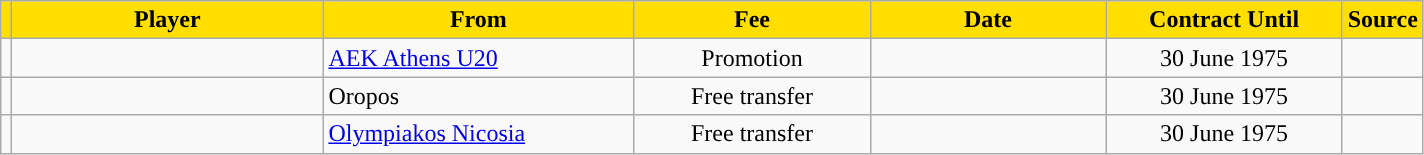<table class="wikitable sortable">
<tr>
<th style="background:#FFDE00"></th>
<th width=200 style="background:#FFDE00">Player</th>
<th width=200 style="background:#FFDE00">From</th>
<th width=150 style="background:#FFDE00">Fee</th>
<th width=150 style="background:#FFDE00">Date</th>
<th width=150 style="background:#FFDE00">Contract Until</th>
<th style="background:#FFDE00">Source</th>
</tr>
<tr>
<td align=center></td>
<td></td>
<td> <a href='#'>AEK Athens U20</a></td>
<td align=center>Promotion</td>
<td align=center></td>
<td align=center>30 June 1975</td>
<td align=center></td>
</tr>
<tr>
<td align=center></td>
<td></td>
<td> Oropos</td>
<td align=center>Free transfer</td>
<td align=center></td>
<td align=center>30 June 1975</td>
<td align=center></td>
</tr>
<tr>
<td align=center></td>
<td></td>
<td> <a href='#'>Olympiakos Nicosia</a></td>
<td align=center>Free transfer</td>
<td align=center></td>
<td align=center>30 June 1975</td>
<td align=center></td>
</tr>
</table>
